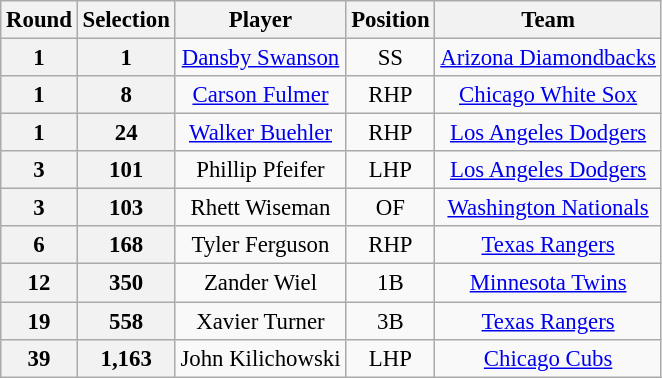<table class="wikitable" style="font-size: 95%;">
<tr>
<th>Round</th>
<th>Selection</th>
<th>Player</th>
<th>Position</th>
<th>Team</th>
</tr>
<tr>
<th>1</th>
<th>1</th>
<td align="center"><a href='#'>Dansby Swanson</a></td>
<td align="center">SS</td>
<td align="center"><a href='#'>Arizona Diamondbacks</a></td>
</tr>
<tr>
<th>1</th>
<th>8</th>
<td align="center"><a href='#'>Carson Fulmer</a></td>
<td align="center">RHP</td>
<td align="center"><a href='#'>Chicago White Sox</a></td>
</tr>
<tr>
<th>1</th>
<th>24</th>
<td align="center"><a href='#'>Walker Buehler</a></td>
<td align="center">RHP</td>
<td align="center"><a href='#'>Los Angeles Dodgers</a></td>
</tr>
<tr>
<th>3</th>
<th>101</th>
<td align="center">Phillip Pfeifer</td>
<td align="center">LHP</td>
<td align="center"><a href='#'>Los Angeles Dodgers</a></td>
</tr>
<tr>
<th>3</th>
<th>103</th>
<td align="center">Rhett Wiseman</td>
<td align="center">OF</td>
<td align="center"><a href='#'>Washington Nationals</a></td>
</tr>
<tr>
<th>6</th>
<th>168</th>
<td align="center">Tyler Ferguson</td>
<td align="center">RHP</td>
<td align="center"><a href='#'>Texas Rangers</a></td>
</tr>
<tr>
<th>12</th>
<th>350</th>
<td align="center">Zander Wiel</td>
<td align="center">1B</td>
<td align="center"><a href='#'>Minnesota Twins</a></td>
</tr>
<tr>
<th>19</th>
<th>558</th>
<td align="center">Xavier Turner</td>
<td align="center">3B</td>
<td align="center"><a href='#'>Texas Rangers</a></td>
</tr>
<tr>
<th>39</th>
<th>1,163</th>
<td align="center">John Kilichowski</td>
<td align="center">LHP</td>
<td align="center"><a href='#'>Chicago Cubs</a></td>
</tr>
</table>
